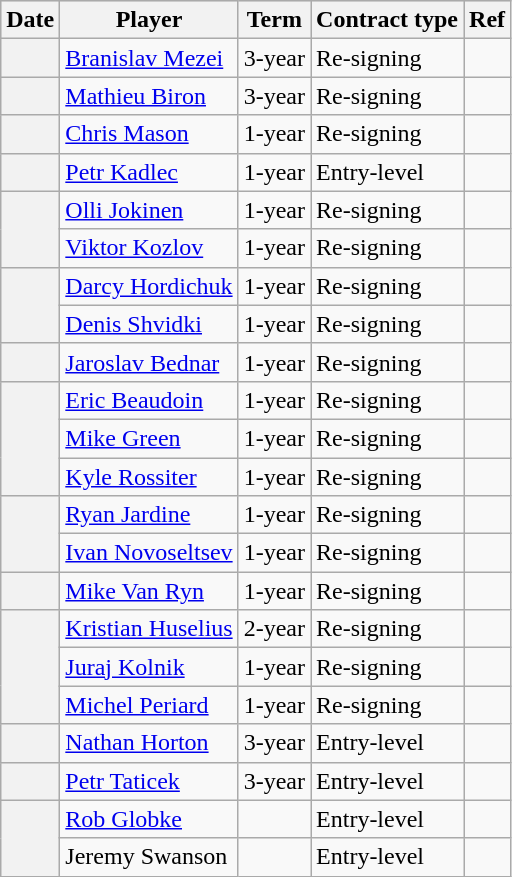<table class="wikitable plainrowheaders">
<tr style="background:#ddd; text-align:center;">
<th>Date</th>
<th>Player</th>
<th>Term</th>
<th>Contract type</th>
<th>Ref</th>
</tr>
<tr>
<th scope="row"></th>
<td><a href='#'>Branislav Mezei</a></td>
<td>3-year</td>
<td>Re-signing</td>
<td></td>
</tr>
<tr>
<th scope="row"></th>
<td><a href='#'>Mathieu Biron</a></td>
<td>3-year</td>
<td>Re-signing</td>
<td></td>
</tr>
<tr>
<th scope="row"></th>
<td><a href='#'>Chris Mason</a></td>
<td>1-year</td>
<td>Re-signing</td>
<td></td>
</tr>
<tr>
<th scope="row"></th>
<td><a href='#'>Petr Kadlec</a></td>
<td>1-year</td>
<td>Entry-level</td>
<td></td>
</tr>
<tr>
<th scope="row" rowspan=2></th>
<td><a href='#'>Olli Jokinen</a></td>
<td>1-year</td>
<td>Re-signing</td>
<td></td>
</tr>
<tr>
<td><a href='#'>Viktor Kozlov</a></td>
<td>1-year</td>
<td>Re-signing</td>
<td></td>
</tr>
<tr>
<th scope="row" rowspan=2></th>
<td><a href='#'>Darcy Hordichuk</a></td>
<td>1-year</td>
<td>Re-signing</td>
<td></td>
</tr>
<tr>
<td><a href='#'>Denis Shvidki</a></td>
<td>1-year</td>
<td>Re-signing</td>
<td></td>
</tr>
<tr>
<th scope="row"></th>
<td><a href='#'>Jaroslav Bednar</a></td>
<td>1-year</td>
<td>Re-signing</td>
<td></td>
</tr>
<tr>
<th scope="row" rowspan=3></th>
<td><a href='#'>Eric Beaudoin</a></td>
<td>1-year</td>
<td>Re-signing</td>
<td></td>
</tr>
<tr>
<td><a href='#'>Mike Green</a></td>
<td>1-year</td>
<td>Re-signing</td>
<td></td>
</tr>
<tr>
<td><a href='#'>Kyle Rossiter</a></td>
<td>1-year</td>
<td>Re-signing</td>
<td></td>
</tr>
<tr>
<th scope="row" rowspan=2></th>
<td><a href='#'>Ryan Jardine</a></td>
<td>1-year</td>
<td>Re-signing</td>
<td></td>
</tr>
<tr>
<td><a href='#'>Ivan Novoseltsev</a></td>
<td>1-year</td>
<td>Re-signing</td>
<td></td>
</tr>
<tr>
<th scope="row"></th>
<td><a href='#'>Mike Van Ryn</a></td>
<td>1-year</td>
<td>Re-signing</td>
<td></td>
</tr>
<tr>
<th scope="row" rowspan=3></th>
<td><a href='#'>Kristian Huselius</a></td>
<td>2-year</td>
<td>Re-signing</td>
<td></td>
</tr>
<tr>
<td><a href='#'>Juraj Kolnik</a></td>
<td>1-year</td>
<td>Re-signing</td>
<td></td>
</tr>
<tr>
<td><a href='#'>Michel Periard</a></td>
<td>1-year</td>
<td>Re-signing</td>
<td></td>
</tr>
<tr>
<th scope="row"></th>
<td><a href='#'>Nathan Horton</a></td>
<td>3-year</td>
<td>Entry-level</td>
<td></td>
</tr>
<tr>
<th scope="row"></th>
<td><a href='#'>Petr Taticek</a></td>
<td>3-year</td>
<td>Entry-level</td>
<td></td>
</tr>
<tr>
<th scope="row" rowspan=2></th>
<td><a href='#'>Rob Globke</a></td>
<td></td>
<td>Entry-level</td>
<td></td>
</tr>
<tr>
<td>Jeremy Swanson</td>
<td></td>
<td>Entry-level</td>
<td></td>
</tr>
</table>
